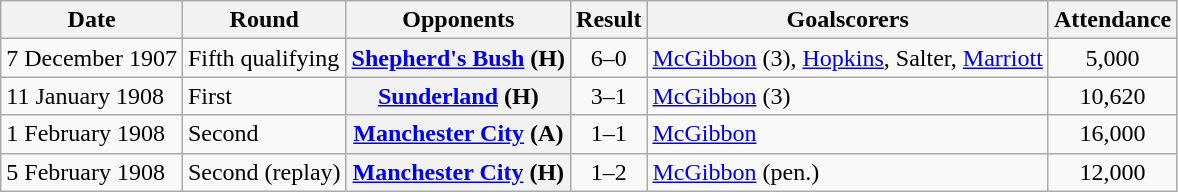<table class="wikitable plainrowheaders sortable">
<tr>
<th scope=col>Date</th>
<th scope=col>Round</th>
<th scope=col>Opponents</th>
<th scope=col>Result</th>
<th scope=col class=unsortable>Goalscorers</th>
<th scope=col>Attendance</th>
</tr>
<tr>
<td>7 December 1907</td>
<td>Fifth qualifying</td>
<th scope=row><a href='#'>Shepherd's Bush</a> (H)</th>
<td align=center>6–0</td>
<td><a href='#'>McGibbon</a> (3), <a href='#'>Hopkins</a>, Salter, <a href='#'>Marriott</a></td>
<td align=center>5,000</td>
</tr>
<tr>
<td>11 January 1908</td>
<td>First</td>
<th scope=row><a href='#'>Sunderland</a> (H)</th>
<td align=center>3–1</td>
<td><a href='#'>McGibbon</a> (3)</td>
<td align=center>10,620</td>
</tr>
<tr>
<td>1 February 1908</td>
<td>Second</td>
<th scope=row><a href='#'>Manchester City</a> (A)</th>
<td align=center>1–1</td>
<td><a href='#'>McGibbon</a></td>
<td align=center>16,000</td>
</tr>
<tr>
<td>5 February 1908</td>
<td>Second (replay)</td>
<th scope=row><a href='#'>Manchester City</a> (H)</th>
<td align=center>1–2</td>
<td><a href='#'>McGibbon</a> (pen.)</td>
<td align=center>12,000</td>
</tr>
</table>
